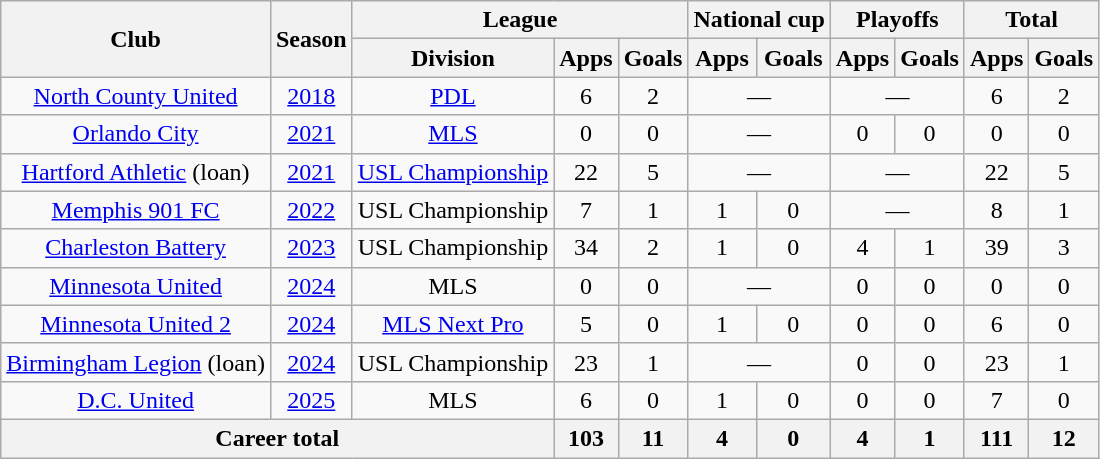<table class="wikitable" style="text-align:center;">
<tr>
<th rowspan="2">Club</th>
<th rowspan="2">Season</th>
<th colspan="3">League</th>
<th colspan="2">National cup</th>
<th colspan="2">Playoffs</th>
<th colspan="2">Total</th>
</tr>
<tr>
<th>Division</th>
<th>Apps</th>
<th>Goals</th>
<th>Apps</th>
<th>Goals</th>
<th>Apps</th>
<th>Goals</th>
<th>Apps</th>
<th>Goals</th>
</tr>
<tr>
<td><a href='#'>North County United</a></td>
<td><a href='#'>2018</a></td>
<td><a href='#'>PDL</a></td>
<td>6</td>
<td>2</td>
<td colspan="2">—</td>
<td colspan="2">—</td>
<td>6</td>
<td>2</td>
</tr>
<tr>
<td><a href='#'>Orlando City</a></td>
<td><a href='#'>2021</a></td>
<td><a href='#'>MLS</a></td>
<td>0</td>
<td>0</td>
<td colspan="2">—</td>
<td>0</td>
<td>0</td>
<td>0</td>
<td>0</td>
</tr>
<tr>
<td><a href='#'>Hartford Athletic</a> (loan)</td>
<td><a href='#'>2021</a></td>
<td><a href='#'>USL Championship</a></td>
<td>22</td>
<td>5</td>
<td colspan="2">—</td>
<td colspan="2">—</td>
<td>22</td>
<td>5</td>
</tr>
<tr>
<td><a href='#'>Memphis 901 FC</a></td>
<td><a href='#'>2022</a></td>
<td>USL Championship</td>
<td>7</td>
<td>1</td>
<td>1</td>
<td>0</td>
<td colspan="2">—</td>
<td>8</td>
<td>1</td>
</tr>
<tr>
<td><a href='#'>Charleston Battery</a></td>
<td><a href='#'>2023</a></td>
<td>USL Championship</td>
<td>34</td>
<td>2</td>
<td>1</td>
<td>0</td>
<td>4</td>
<td>1</td>
<td>39</td>
<td>3</td>
</tr>
<tr>
<td><a href='#'>Minnesota United</a></td>
<td><a href='#'>2024</a></td>
<td>MLS</td>
<td>0</td>
<td>0</td>
<td colspan="2">—</td>
<td>0</td>
<td>0</td>
<td>0</td>
<td>0</td>
</tr>
<tr>
<td><a href='#'>Minnesota United 2</a></td>
<td><a href='#'>2024</a></td>
<td><a href='#'>MLS Next Pro</a></td>
<td>5</td>
<td>0</td>
<td>1</td>
<td>0</td>
<td>0</td>
<td>0</td>
<td>6</td>
<td>0</td>
</tr>
<tr>
<td><a href='#'>Birmingham Legion</a> (loan)</td>
<td><a href='#'>2024</a></td>
<td>USL Championship</td>
<td>23</td>
<td>1</td>
<td colspan="2">—</td>
<td>0</td>
<td>0</td>
<td>23</td>
<td>1</td>
</tr>
<tr>
<td><a href='#'>D.C. United</a></td>
<td><a href='#'>2025</a></td>
<td>MLS</td>
<td>6</td>
<td>0</td>
<td>1</td>
<td>0</td>
<td>0</td>
<td>0</td>
<td>7</td>
<td>0</td>
</tr>
<tr>
<th colspan="3">Career total</th>
<th>103</th>
<th>11</th>
<th>4</th>
<th>0</th>
<th>4</th>
<th>1</th>
<th>111</th>
<th>12</th>
</tr>
</table>
